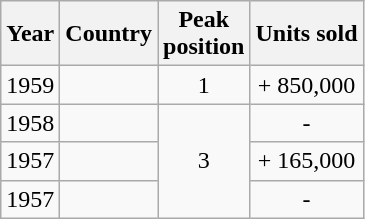<table class="wikitable sortable plainrowheaders" style="text-align:center;">
<tr>
<th>Year</th>
<th>Country</th>
<th>Peak<br>position </th>
<th>Units sold </th>
</tr>
<tr>
<td>1959</td>
<td></td>
<td>1</td>
<td>+ 850,000</td>
</tr>
<tr>
<td>1958</td>
<td></td>
<td rowspan="3">3</td>
<td>-</td>
</tr>
<tr>
<td>1957</td>
<td></td>
<td>+ 165,000</td>
</tr>
<tr>
<td>1957</td>
<td></td>
<td>-</td>
</tr>
</table>
